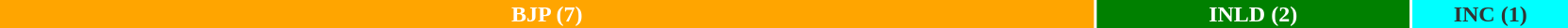<table style="width:88%; text-align:center;">
<tr style="color:white;">
<td style="background:orange; width:70.00%;"><strong>BJP (7)</strong></td>
<td style="background:green; width:20.00%;"><strong>INLD (2)</strong></td>
<td style="background:aqua; color:#333; width:10.00%;"><strong>INC (1)</strong></td>
</tr>
<tr>
</tr>
</table>
